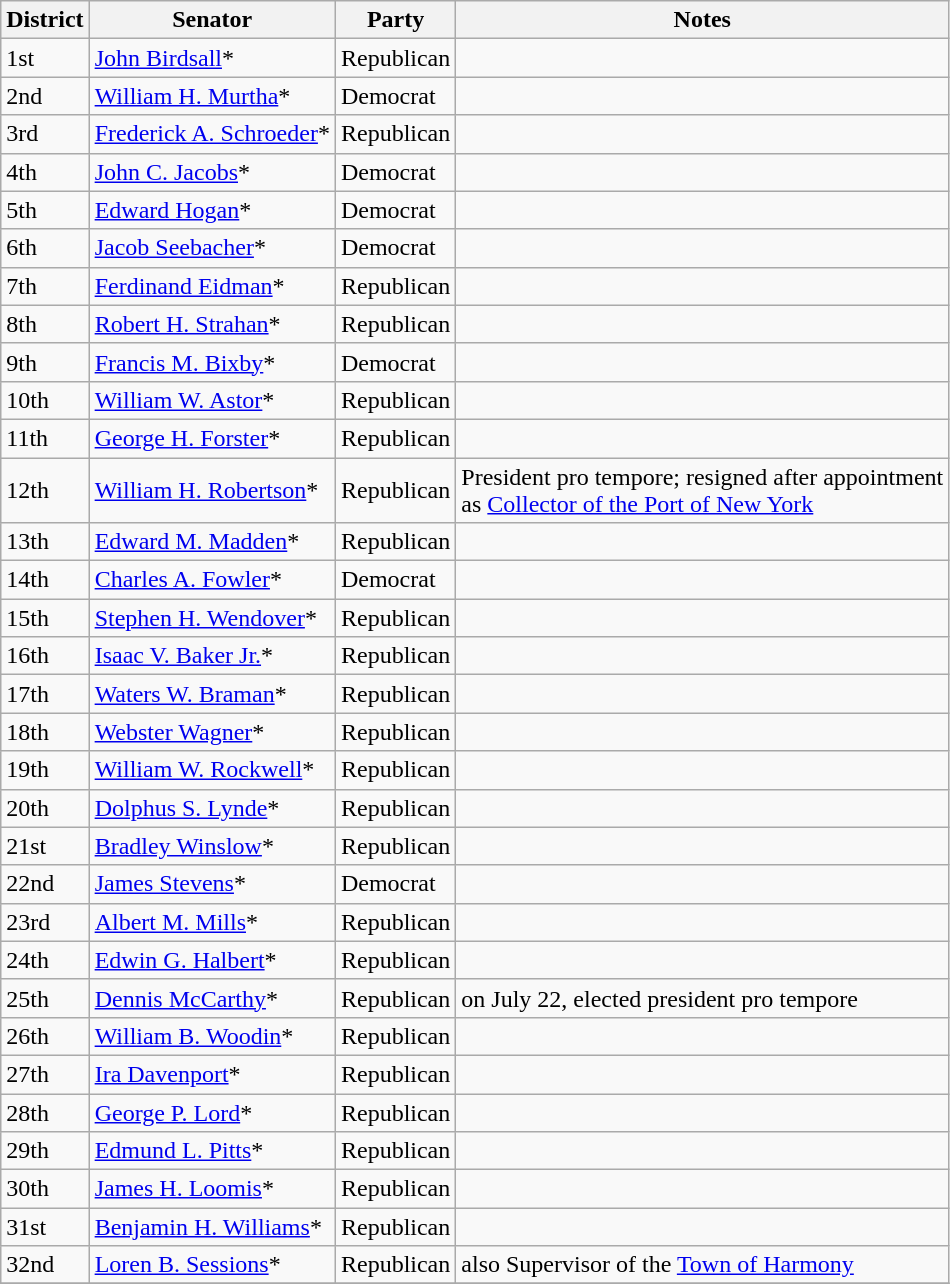<table class=wikitable>
<tr>
<th>District</th>
<th>Senator</th>
<th>Party</th>
<th>Notes</th>
</tr>
<tr>
<td>1st</td>
<td><a href='#'>John Birdsall</a>*</td>
<td>Republican</td>
<td></td>
</tr>
<tr>
<td>2nd</td>
<td><a href='#'>William H. Murtha</a>*</td>
<td>Democrat</td>
<td></td>
</tr>
<tr>
<td>3rd</td>
<td><a href='#'>Frederick A. Schroeder</a>*</td>
<td>Republican</td>
<td></td>
</tr>
<tr>
<td>4th</td>
<td><a href='#'>John C. Jacobs</a>*</td>
<td>Democrat</td>
<td></td>
</tr>
<tr>
<td>5th</td>
<td><a href='#'>Edward Hogan</a>*</td>
<td>Democrat</td>
<td></td>
</tr>
<tr>
<td>6th</td>
<td><a href='#'>Jacob Seebacher</a>*</td>
<td>Democrat</td>
<td></td>
</tr>
<tr>
<td>7th</td>
<td><a href='#'>Ferdinand Eidman</a>*</td>
<td>Republican</td>
<td></td>
</tr>
<tr>
<td>8th</td>
<td><a href='#'>Robert H. Strahan</a>*</td>
<td>Republican</td>
<td></td>
</tr>
<tr>
<td>9th</td>
<td><a href='#'>Francis M. Bixby</a>*</td>
<td>Democrat</td>
<td></td>
</tr>
<tr>
<td>10th</td>
<td><a href='#'>William W. Astor</a>*</td>
<td>Republican</td>
<td></td>
</tr>
<tr>
<td>11th</td>
<td><a href='#'>George H. Forster</a>*</td>
<td>Republican</td>
<td></td>
</tr>
<tr>
<td>12th</td>
<td><a href='#'>William H. Robertson</a>*</td>
<td>Republican</td>
<td>President pro tempore; resigned after appointment <br>as <a href='#'>Collector of the Port of New York</a></td>
</tr>
<tr>
<td>13th</td>
<td><a href='#'>Edward M. Madden</a>*</td>
<td>Republican</td>
<td></td>
</tr>
<tr>
<td>14th</td>
<td><a href='#'>Charles A. Fowler</a>*</td>
<td>Democrat</td>
<td></td>
</tr>
<tr>
<td>15th</td>
<td><a href='#'>Stephen H. Wendover</a>*</td>
<td>Republican</td>
<td></td>
</tr>
<tr>
<td>16th</td>
<td><a href='#'>Isaac V. Baker Jr.</a>*</td>
<td>Republican</td>
<td></td>
</tr>
<tr>
<td>17th</td>
<td><a href='#'>Waters W. Braman</a>*</td>
<td>Republican</td>
<td></td>
</tr>
<tr>
<td>18th</td>
<td><a href='#'>Webster Wagner</a>*</td>
<td>Republican</td>
<td></td>
</tr>
<tr>
<td>19th</td>
<td><a href='#'>William W. Rockwell</a>*</td>
<td>Republican</td>
<td></td>
</tr>
<tr>
<td>20th</td>
<td><a href='#'>Dolphus S. Lynde</a>*</td>
<td>Republican</td>
<td></td>
</tr>
<tr>
<td>21st</td>
<td><a href='#'>Bradley Winslow</a>*</td>
<td>Republican</td>
<td></td>
</tr>
<tr>
<td>22nd</td>
<td><a href='#'>James Stevens</a>*</td>
<td>Democrat</td>
<td></td>
</tr>
<tr>
<td>23rd</td>
<td><a href='#'>Albert M. Mills</a>*</td>
<td>Republican</td>
<td></td>
</tr>
<tr>
<td>24th</td>
<td><a href='#'>Edwin G. Halbert</a>*</td>
<td>Republican</td>
<td></td>
</tr>
<tr>
<td>25th</td>
<td><a href='#'>Dennis McCarthy</a>*</td>
<td>Republican</td>
<td>on July 22, elected president pro tempore</td>
</tr>
<tr>
<td>26th</td>
<td><a href='#'>William B. Woodin</a>*</td>
<td>Republican</td>
<td></td>
</tr>
<tr>
<td>27th</td>
<td><a href='#'>Ira Davenport</a>*</td>
<td>Republican</td>
<td></td>
</tr>
<tr>
<td>28th</td>
<td><a href='#'>George P. Lord</a>*</td>
<td>Republican</td>
<td></td>
</tr>
<tr>
<td>29th</td>
<td><a href='#'>Edmund L. Pitts</a>*</td>
<td>Republican</td>
<td></td>
</tr>
<tr>
<td>30th</td>
<td><a href='#'>James H. Loomis</a>*</td>
<td>Republican</td>
<td></td>
</tr>
<tr>
<td>31st</td>
<td><a href='#'>Benjamin H. Williams</a>*</td>
<td>Republican</td>
<td></td>
</tr>
<tr>
<td>32nd</td>
<td><a href='#'>Loren B. Sessions</a>*</td>
<td>Republican</td>
<td>also Supervisor of the <a href='#'>Town of Harmony</a></td>
</tr>
<tr>
</tr>
</table>
